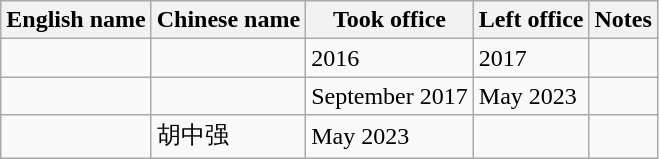<table class="wikitable">
<tr>
<th>English name</th>
<th>Chinese name</th>
<th>Took office</th>
<th>Left office</th>
<th>Notes</th>
</tr>
<tr>
<td></td>
<td></td>
<td>2016</td>
<td>2017</td>
<td></td>
</tr>
<tr>
<td></td>
<td></td>
<td>September 2017</td>
<td>May 2023</td>
<td></td>
</tr>
<tr>
<td></td>
<td>胡中强</td>
<td>May 2023</td>
<td></td>
<td></td>
</tr>
</table>
